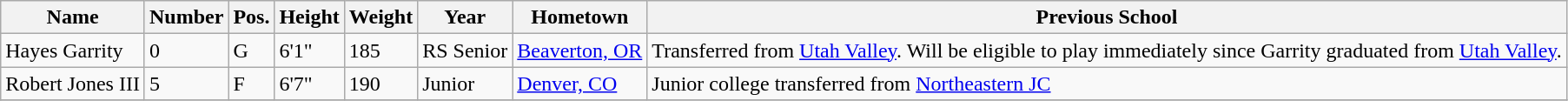<table class="wikitable sortable" border="1">
<tr>
<th>Name</th>
<th>Number</th>
<th>Pos.</th>
<th>Height</th>
<th>Weight</th>
<th>Year</th>
<th>Hometown</th>
<th class="unsortable">Previous School</th>
</tr>
<tr>
<td>Hayes Garrity</td>
<td>0</td>
<td>G</td>
<td>6'1"</td>
<td>185</td>
<td>RS Senior</td>
<td><a href='#'>Beaverton, OR</a></td>
<td>Transferred from <a href='#'>Utah Valley</a>. Will be eligible to play immediately since Garrity graduated from <a href='#'>Utah Valley</a>.</td>
</tr>
<tr>
<td>Robert Jones III</td>
<td>5</td>
<td>F</td>
<td>6'7"</td>
<td>190</td>
<td>Junior</td>
<td><a href='#'>Denver, CO</a></td>
<td>Junior college transferred from <a href='#'>Northeastern JC</a></td>
</tr>
<tr>
</tr>
</table>
